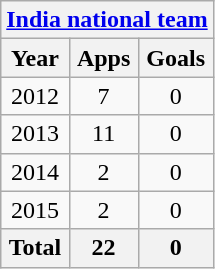<table class="wikitable" style="text-align:center">
<tr>
<th colspan=3><a href='#'>India national team</a></th>
</tr>
<tr>
<th>Year</th>
<th>Apps</th>
<th>Goals</th>
</tr>
<tr>
<td>2012</td>
<td>7</td>
<td>0</td>
</tr>
<tr>
<td>2013</td>
<td>11</td>
<td>0</td>
</tr>
<tr>
<td>2014</td>
<td>2</td>
<td>0</td>
</tr>
<tr>
<td>2015</td>
<td>2</td>
<td>0</td>
</tr>
<tr>
<th>Total</th>
<th>22</th>
<th>0</th>
</tr>
</table>
